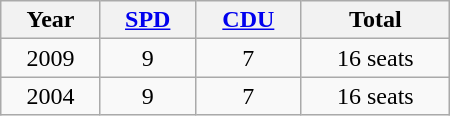<table class="wikitable" width="300">
<tr>
<th>Year</th>
<th><a href='#'>SPD</a></th>
<th><a href='#'>CDU</a></th>
<th>Total</th>
</tr>
<tr align="center">
<td>2009</td>
<td>9</td>
<td>7</td>
<td>16 seats</td>
</tr>
<tr align="center">
<td>2004</td>
<td>9</td>
<td>7</td>
<td>16 seats</td>
</tr>
</table>
